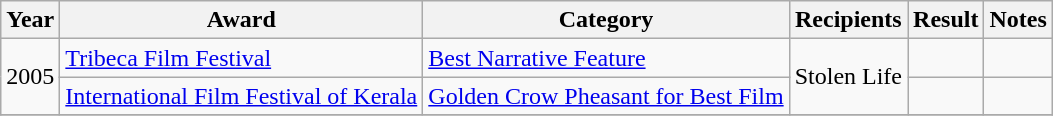<table class="wikitable">
<tr>
<th>Year</th>
<th>Award</th>
<th>Category</th>
<th>Recipients</th>
<th>Result</th>
<th>Notes</th>
</tr>
<tr>
<td rowspan=2>2005</td>
<td><a href='#'>Tribeca Film Festival</a></td>
<td><a href='#'>Best Narrative Feature</a></td>
<td rowspan=2>Stolen Life</td>
<td></td>
<td></td>
</tr>
<tr>
<td><a href='#'>International Film Festival of Kerala</a></td>
<td><a href='#'>Golden Crow Pheasant for Best Film</a></td>
<td></td>
<td></td>
</tr>
<tr>
</tr>
</table>
